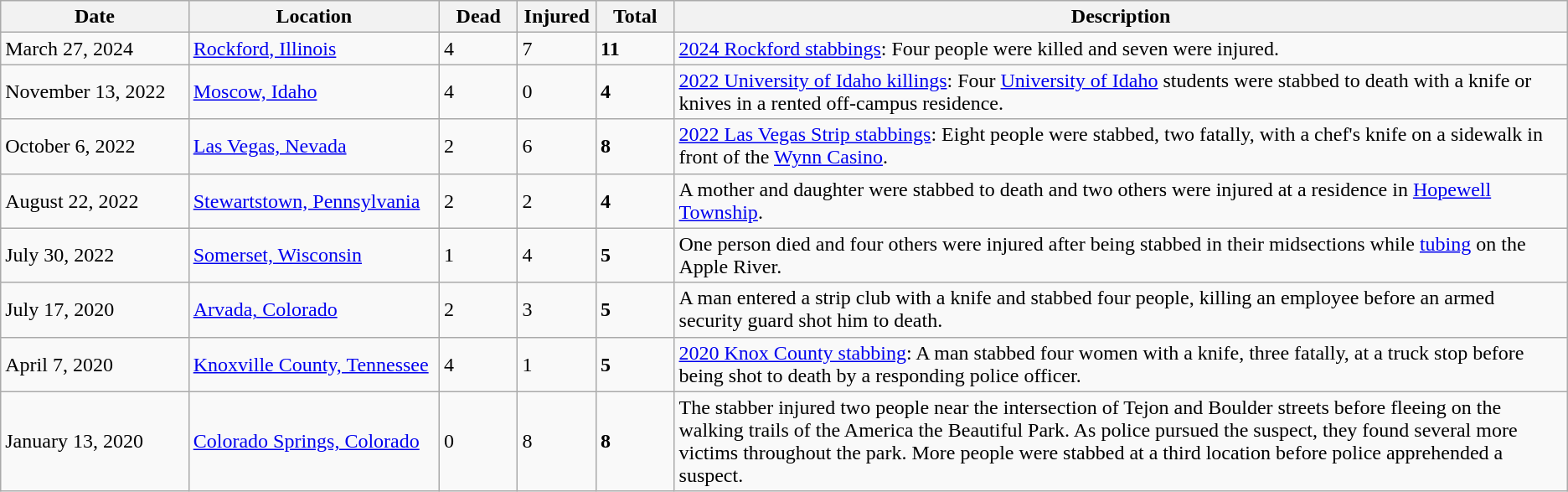<table class="wikitable sortable mw-datatable">
<tr>
<th width=12%>Date</th>
<th width=16%>Location</th>
<th width=5%>Dead</th>
<th width=5%>Injured</th>
<th width=5%>Total</th>
<th width=60%>Description</th>
</tr>
<tr>
<td>March 27, 2024</td>
<td><a href='#'>Rockford, Illinois</a></td>
<td>4</td>
<td>7</td>
<td><strong>11</strong></td>
<td><a href='#'>2024 Rockford stabbings</a>: Four people were killed and seven were injured.</td>
</tr>
<tr>
<td>November 13, 2022</td>
<td><a href='#'>Moscow, Idaho</a></td>
<td>4</td>
<td>0</td>
<td><strong>4</strong></td>
<td><a href='#'>2022 University of Idaho killings</a>: Four <a href='#'>University of Idaho</a> students were stabbed to death with a knife or knives in a rented off-campus residence.</td>
</tr>
<tr>
<td>October 6, 2022</td>
<td><a href='#'>Las Vegas, Nevada</a></td>
<td>2</td>
<td>6</td>
<td><strong>8</strong></td>
<td><a href='#'>2022 Las Vegas Strip stabbings</a>: Eight people were stabbed, two fatally, with a chef's knife on a sidewalk in front of the <a href='#'>Wynn Casino</a>.</td>
</tr>
<tr>
<td>August 22, 2022</td>
<td><a href='#'>Stewartstown, Pennsylvania</a></td>
<td>2</td>
<td>2</td>
<td><strong>4</strong></td>
<td>A mother and daughter were stabbed to death and two others were injured at a residence in <a href='#'>Hopewell Township</a>.</td>
</tr>
<tr>
<td>July 30, 2022</td>
<td><a href='#'>Somerset, Wisconsin</a></td>
<td>1</td>
<td>4</td>
<td><strong>5</strong></td>
<td>One person died and four others were injured after being stabbed in their midsections while <a href='#'>tubing</a> on the Apple River.</td>
</tr>
<tr>
<td>July 17, 2020</td>
<td><a href='#'>Arvada, Colorado</a></td>
<td>2</td>
<td>3</td>
<td><strong>5</strong></td>
<td>A man entered a strip club with a knife and stabbed four people, killing an employee before an armed security guard shot him to death.</td>
</tr>
<tr>
<td>April 7, 2020</td>
<td><a href='#'>Knoxville County, Tennessee</a></td>
<td>4</td>
<td>1</td>
<td><strong>5</strong></td>
<td><a href='#'>2020 Knox County stabbing</a>: A man stabbed four women with a knife, three fatally, at a truck stop before being shot to death by a responding police officer.</td>
</tr>
<tr>
<td>January 13, 2020</td>
<td><a href='#'>Colorado Springs, Colorado</a></td>
<td>0</td>
<td>8</td>
<td><strong>8</strong></td>
<td>The stabber injured two people near the intersection of Tejon and Boulder streets before fleeing on the walking trails of the America the Beautiful Park. As police pursued the suspect, they found several more victims throughout the park. More people were stabbed at a third location before police apprehended a suspect.</td>
</tr>
</table>
